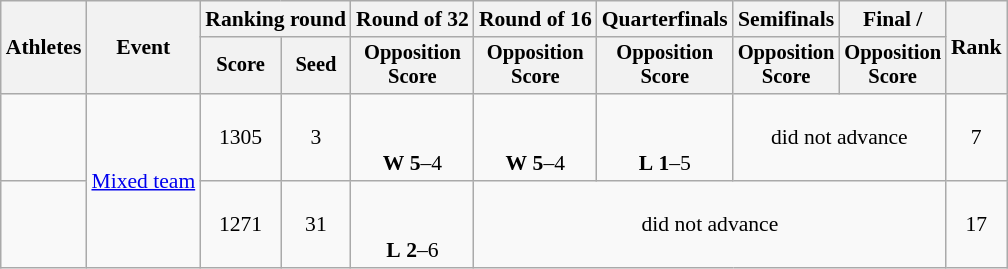<table class="wikitable" style="font-size:90%;">
<tr>
<th rowspan="2">Athletes</th>
<th rowspan="2">Event</th>
<th colspan="2">Ranking round</th>
<th>Round of 32</th>
<th>Round of 16</th>
<th>Quarterfinals</th>
<th>Semifinals</th>
<th>Final / </th>
<th rowspan=2>Rank</th>
</tr>
<tr style="font-size:95%">
<th>Score</th>
<th>Seed</th>
<th>Opposition<br>Score</th>
<th>Opposition<br>Score</th>
<th>Opposition<br>Score</th>
<th>Opposition<br>Score</th>
<th>Opposition<br>Score</th>
</tr>
<tr align=center>
<td align=left><br></td>
<td rowspan=2><a href='#'>Mixed team</a></td>
<td>1305</td>
<td>3</td>
<td><br><br><strong>W</strong> <strong>5</strong>–4</td>
<td><br><br><strong>W</strong> <strong>5</strong>–4</td>
<td><br><br><strong>L</strong> <strong>1</strong>–5</td>
<td colspan=2>did not advance</td>
<td>7</td>
</tr>
<tr align=center>
<td align=left><br></td>
<td>1271</td>
<td>31</td>
<td><br><br><strong>L</strong> <strong>2</strong>–6</td>
<td colspan=4>did not advance</td>
<td>17</td>
</tr>
</table>
